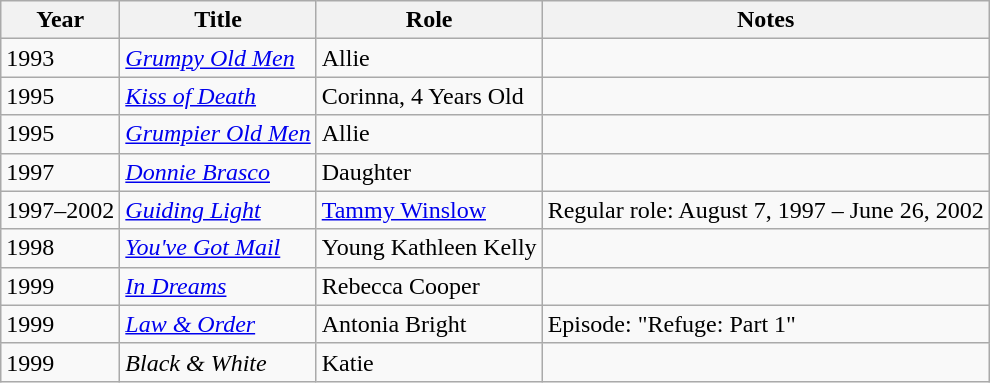<table class="wikitable sortable">
<tr>
<th>Year</th>
<th>Title</th>
<th>Role</th>
<th class="unsortable">Notes</th>
</tr>
<tr>
<td>1993</td>
<td><em><a href='#'>Grumpy Old Men</a></em></td>
<td>Allie</td>
<td></td>
</tr>
<tr>
<td>1995</td>
<td><em><a href='#'>Kiss of Death</a></em></td>
<td>Corinna, 4 Years Old</td>
<td></td>
</tr>
<tr>
<td>1995</td>
<td><em><a href='#'>Grumpier Old Men</a></em></td>
<td>Allie</td>
<td></td>
</tr>
<tr>
<td>1997</td>
<td><em><a href='#'>Donnie Brasco</a></em></td>
<td>Daughter</td>
<td></td>
</tr>
<tr>
<td>1997–2002</td>
<td><em><a href='#'>Guiding Light</a></em></td>
<td><a href='#'>Tammy Winslow</a></td>
<td>Regular role: August 7, 1997 – June 26, 2002</td>
</tr>
<tr>
<td>1998</td>
<td><em><a href='#'>You've Got Mail</a></em></td>
<td>Young Kathleen Kelly</td>
<td></td>
</tr>
<tr>
<td>1999</td>
<td><em><a href='#'>In Dreams</a></em></td>
<td>Rebecca Cooper</td>
<td></td>
</tr>
<tr>
<td>1999</td>
<td><em><a href='#'>Law & Order</a></em></td>
<td>Antonia Bright</td>
<td>Episode: "Refuge: Part 1"</td>
</tr>
<tr>
<td>1999</td>
<td><em>Black & White</em></td>
<td>Katie</td>
<td></td>
</tr>
</table>
